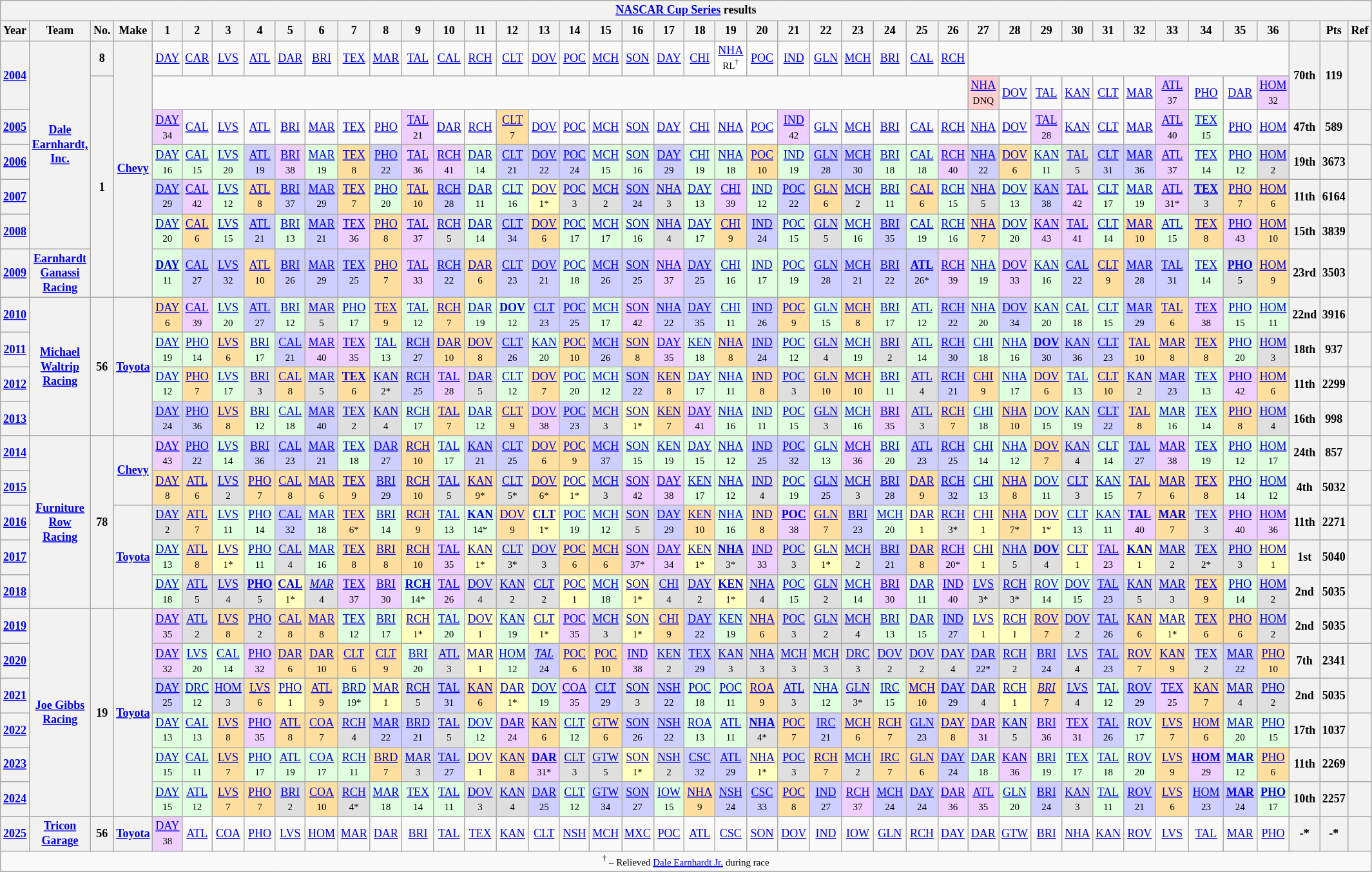<table class="wikitable" style="text-align:center; font-size:75%">
<tr>
<th colspan=43><a href='#'>NASCAR Cup Series</a> results</th>
</tr>
<tr>
<th>Year</th>
<th>Team</th>
<th>No.</th>
<th>Make</th>
<th>1</th>
<th>2</th>
<th>3</th>
<th>4</th>
<th>5</th>
<th>6</th>
<th>7</th>
<th>8</th>
<th>9</th>
<th>10</th>
<th>11</th>
<th>12</th>
<th>13</th>
<th>14</th>
<th>15</th>
<th>16</th>
<th>17</th>
<th>18</th>
<th>19</th>
<th>20</th>
<th>21</th>
<th>22</th>
<th>23</th>
<th>24</th>
<th>25</th>
<th>26</th>
<th>27</th>
<th>28</th>
<th>29</th>
<th>30</th>
<th>31</th>
<th>32</th>
<th>33</th>
<th>34</th>
<th>35</th>
<th>36</th>
<th></th>
<th>Pts</th>
<th>Ref</th>
</tr>
<tr>
<th rowspan=2><a href='#'>2004</a></th>
<th rowspan=6><a href='#'>Dale Earnhardt, Inc.</a></th>
<th>8</th>
<th rowspan=7><a href='#'>Chevy</a></th>
<td><a href='#'>DAY</a></td>
<td><a href='#'>CAR</a></td>
<td><a href='#'>LVS</a></td>
<td><a href='#'>ATL</a></td>
<td><a href='#'>DAR</a></td>
<td><a href='#'>BRI</a></td>
<td><a href='#'>TEX</a></td>
<td><a href='#'>MAR</a></td>
<td><a href='#'>TAL</a></td>
<td><a href='#'>CAL</a></td>
<td><a href='#'>RCH</a></td>
<td><a href='#'>CLT</a></td>
<td><a href='#'>DOV</a></td>
<td><a href='#'>POC</a></td>
<td><a href='#'>MCH</a></td>
<td><a href='#'>SON</a></td>
<td><a href='#'>DAY</a></td>
<td><a href='#'>CHI</a></td>
<td style="background:#FFFFFF;"><a href='#'>NHA</a><br><small>RL<sup>†</sup></small></td>
<td><a href='#'>POC</a></td>
<td><a href='#'>IND</a></td>
<td><a href='#'>GLN</a></td>
<td><a href='#'>MCH</a></td>
<td><a href='#'>BRI</a></td>
<td><a href='#'>CAL</a></td>
<td><a href='#'>RCH</a></td>
<td colspan=10></td>
<th rowspan=2>70th</th>
<th rowspan=2>119</th>
<th rowspan=2></th>
</tr>
<tr>
<th rowspan=6>1</th>
<td colspan=26></td>
<td style="background:#FFCFCF;"><a href='#'>NHA</a><br><small>DNQ</small></td>
<td><a href='#'>DOV</a></td>
<td><a href='#'>TAL</a></td>
<td><a href='#'>KAN</a></td>
<td><a href='#'>CLT</a></td>
<td><a href='#'>MAR</a></td>
<td style="background:#EFCFFF;"><a href='#'>ATL</a><br><small>37</small></td>
<td><a href='#'>PHO</a></td>
<td><a href='#'>DAR</a></td>
<td style="background:#EFCFFF;"><a href='#'>HOM</a><br><small>32</small></td>
</tr>
<tr>
<th><a href='#'>2005</a></th>
<td style="background:#EFCFFF;"><a href='#'>DAY</a><br><small>34</small></td>
<td><a href='#'>CAL</a></td>
<td><a href='#'>LVS</a></td>
<td><a href='#'>ATL</a></td>
<td><a href='#'>BRI</a></td>
<td><a href='#'>MAR</a></td>
<td><a href='#'>TEX</a></td>
<td><a href='#'>PHO</a></td>
<td style="background:#EFCFFF;"><a href='#'>TAL</a><br><small>21</small></td>
<td><a href='#'>DAR</a></td>
<td><a href='#'>RCH</a></td>
<td style="background:#FFDF9F;"><a href='#'>CLT</a><br><small>7</small></td>
<td><a href='#'>DOV</a></td>
<td><a href='#'>POC</a></td>
<td><a href='#'>MCH</a></td>
<td><a href='#'>SON</a></td>
<td><a href='#'>DAY</a></td>
<td><a href='#'>CHI</a></td>
<td><a href='#'>NHA</a></td>
<td><a href='#'>POC</a></td>
<td style="background:#EFCFFF;"><a href='#'>IND</a><br><small>42</small></td>
<td><a href='#'>GLN</a></td>
<td><a href='#'>MCH</a></td>
<td><a href='#'>BRI</a></td>
<td><a href='#'>CAL</a></td>
<td><a href='#'>RCH</a></td>
<td><a href='#'>NHA</a></td>
<td><a href='#'>DOV</a></td>
<td style="background:#EFCFFF;"><a href='#'>TAL</a><br><small>28</small></td>
<td><a href='#'>KAN</a></td>
<td><a href='#'>CLT</a></td>
<td><a href='#'>MAR</a></td>
<td style="background:#EFCFFF;"><a href='#'>ATL</a><br><small>40</small></td>
<td style="background:#DFFFDF;"><a href='#'>TEX</a><br><small>15</small></td>
<td><a href='#'>PHO</a></td>
<td><a href='#'>HOM</a></td>
<th>47th</th>
<th>589</th>
<th></th>
</tr>
<tr>
<th><a href='#'>2006</a></th>
<td style="background:#DFFFDF;"><a href='#'>DAY</a><br><small>16</small></td>
<td style="background:#DFFFDF;"><a href='#'>CAL</a><br><small>15</small></td>
<td style="background:#DFFFDF;"><a href='#'>LVS</a><br><small>20</small></td>
<td style="background:#CFCFFF;"><a href='#'>ATL</a><br><small>19</small></td>
<td style="background:#EFCFFF;"><a href='#'>BRI</a><br><small>38</small></td>
<td style="background:#DFFFDF;"><a href='#'>MAR</a><br><small>19</small></td>
<td style="background:#FFDF9F;"><a href='#'>TEX</a><br><small>8</small></td>
<td style="background:#CFCFFF;"><a href='#'>PHO</a><br><small>22</small></td>
<td style="background:#EFCFFF;"><a href='#'>TAL</a><br><small>36</small></td>
<td style="background:#EFCFFF;"><a href='#'>RCH</a><br><small>41</small></td>
<td style="background:#DFFFDF;"><a href='#'>DAR</a><br><small>14</small></td>
<td style="background:#CFCFFF;"><a href='#'>CLT</a><br><small>21</small></td>
<td style="background:#CFCFFF;"><a href='#'>DOV</a><br><small>22</small></td>
<td style="background:#CFCFFF;"><a href='#'>POC</a><br><small>24</small></td>
<td style="background:#DFFFDF;"><a href='#'>MCH</a><br><small>15</small></td>
<td style="background:#DFFFDF;"><a href='#'>SON</a><br><small>16</small></td>
<td style="background:#CFCFFF;"><a href='#'>DAY</a><br><small>29</small></td>
<td style="background:#DFFFDF;"><a href='#'>CHI</a><br><small>19</small></td>
<td style="background:#DFFFDF;"><a href='#'>NHA</a><br><small>18</small></td>
<td style="background:#FFDF9F;"><a href='#'>POC</a><br><small>10</small></td>
<td style="background:#DFFFDF;"><a href='#'>IND</a><br><small>19</small></td>
<td style="background:#CFCFFF;"><a href='#'>GLN</a><br><small>28</small></td>
<td style="background:#CFCFFF;"><a href='#'>MCH</a><br><small>30</small></td>
<td style="background:#DFFFDF;"><a href='#'>BRI</a><br><small>18</small></td>
<td style="background:#DFFFDF;"><a href='#'>CAL</a><br><small>18</small></td>
<td style="background:#EFCFFF;"><a href='#'>RCH</a><br><small>40</small></td>
<td style="background:#CFCFFF;"><a href='#'>NHA</a><br><small>22</small></td>
<td style="background:#FFDF9F;"><a href='#'>DOV</a><br><small>6</small></td>
<td style="background:#DFFFDF;"><a href='#'>KAN</a><br><small>11</small></td>
<td style="background:#DFDFDF;"><a href='#'>TAL</a><br><small>5</small></td>
<td style="background:#CFCFFF;"><a href='#'>CLT</a><br><small>31</small></td>
<td style="background:#CFCFFF;"><a href='#'>MAR</a><br><small>36</small></td>
<td style="background:#EFCFFF;"><a href='#'>ATL</a><br><small>37</small></td>
<td style="background:#DFFFDF;"><a href='#'>TEX</a><br><small>14</small></td>
<td style="background:#DFFFDF;"><a href='#'>PHO</a><br><small>12</small></td>
<td style="background:#DFDFDF;"><a href='#'>HOM</a><br><small>2</small></td>
<th>19th</th>
<th>3673</th>
<th></th>
</tr>
<tr>
<th><a href='#'>2007</a></th>
<td style="background:#CFCFFF;"><a href='#'>DAY</a><br><small>29</small></td>
<td style="background:#EFCFFF;"><a href='#'>CAL</a><br><small>42</small></td>
<td style="background:#DFFFDF;"><a href='#'>LVS</a><br><small>12</small></td>
<td style="background:#FFDF9F;"><a href='#'>ATL</a><br><small>8</small></td>
<td style="background:#CFCFFF;"><a href='#'>BRI</a><br><small>37</small></td>
<td style="background:#CFCFFF;"><a href='#'>MAR</a><br><small>29</small></td>
<td style="background:#FFDF9F;"><a href='#'>TEX</a><br><small>7</small></td>
<td style="background:#DFFFDF;"><a href='#'>PHO</a><br><small>20</small></td>
<td style="background:#FFDF9F;"><a href='#'>TAL</a><br><small>10</small></td>
<td style="background:#CFCFFF;"><a href='#'>RCH</a><br><small>28</small></td>
<td style="background:#DFFFDF;"><a href='#'>DAR</a><br><small>11</small></td>
<td style="background:#DFFFDF;"><a href='#'>CLT</a><br><small>16</small></td>
<td style="background:#FFFFBF;"><a href='#'>DOV</a><br><small>1*</small></td>
<td style="background:#DFDFDF;"><a href='#'>POC</a><br><small>3</small></td>
<td style="background:#DFDFDF;"><a href='#'>MCH</a><br><small>2</small></td>
<td style="background:#CFCFFF;"><a href='#'>SON</a><br><small>24</small></td>
<td style="background:#DFDFDF;"><a href='#'>NHA</a><br><small>3</small></td>
<td style="background:#DFFFDF;"><a href='#'>DAY</a><br><small>13</small></td>
<td style="background:#EFCFFF;"><a href='#'>CHI</a><br><small>39</small></td>
<td style="background:#DFFFDF;"><a href='#'>IND</a><br><small>12</small></td>
<td style="background:#CFCFFF;"><a href='#'>POC</a><br><small>22</small></td>
<td style="background:#FFDF9F;"><a href='#'>GLN</a><br><small>6</small></td>
<td style="background:#DFDFDF;"><a href='#'>MCH</a><br><small>2</small></td>
<td style="background:#DFFFDF;"><a href='#'>BRI</a><br><small>11</small></td>
<td style="background:#FFDF9F;"><a href='#'>CAL</a><br><small>6</small></td>
<td style="background:#DFFFDF;"><a href='#'>RCH</a><br><small>15</small></td>
<td style="background:#DFDFDF;"><a href='#'>NHA</a><br><small>5</small></td>
<td style="background:#DFFFDF;"><a href='#'>DOV</a><br><small>13</small></td>
<td style="background:#CFCFFF;"><a href='#'>KAN</a><br><small>38</small></td>
<td style="background:#EFCFFF;"><a href='#'>TAL</a><br><small>42</small></td>
<td style="background:#DFFFDF;"><a href='#'>CLT</a><br><small>17</small></td>
<td style="background:#DFFFDF;"><a href='#'>MAR</a><br><small>19</small></td>
<td style="background:#EFCFFF;"><a href='#'>ATL</a><br><small>31*</small></td>
<td style="background:#DFDFDF;"><strong><a href='#'>TEX</a></strong><br><small>3</small></td>
<td style="background:#FFDF9F;"><a href='#'>PHO</a><br><small>7</small></td>
<td style="background:#FFDF9F;"><a href='#'>HOM</a><br><small>6</small></td>
<th>11th</th>
<th>6164</th>
<th></th>
</tr>
<tr>
<th><a href='#'>2008</a></th>
<td style="background:#DFFFDF;"><a href='#'>DAY</a><br><small>20</small></td>
<td style="background:#FFDF9F;"><a href='#'>CAL</a><br><small>6</small></td>
<td style="background:#DFFFDF;"><a href='#'>LVS</a><br><small>15</small></td>
<td style="background:#CFCFFF;"><a href='#'>ATL</a><br><small>21</small></td>
<td style="background:#DFFFDF;"><a href='#'>BRI</a><br><small>13</small></td>
<td style="background:#CFCFFF;"><a href='#'>MAR</a><br><small>21</small></td>
<td style="background:#EFCFFF;"><a href='#'>TEX</a><br><small>36</small></td>
<td style="background:#FFDF9F;"><a href='#'>PHO</a><br><small>8</small></td>
<td style="background:#EFCFFF;"><a href='#'>TAL</a><br><small>37</small></td>
<td style="background:#DFDFDF;"><a href='#'>RCH</a><br><small>5</small></td>
<td style="background:#DFFFDF;"><a href='#'>DAR</a><br><small>14</small></td>
<td style="background:#CFCFFF;"><a href='#'>CLT</a><br><small>34</small></td>
<td style="background:#FFDF9F;"><a href='#'>DOV</a><br><small>6</small></td>
<td style="background:#DFFFDF;"><a href='#'>POC</a><br><small>17</small></td>
<td style="background:#DFFFDF;"><a href='#'>MCH</a><br><small>17</small></td>
<td style="background:#DFFFDF;"><a href='#'>SON</a><br><small>16</small></td>
<td style="background:#DFDFDF;"><a href='#'>NHA</a><br><small>4</small></td>
<td style="background:#DFFFDF;"><a href='#'>DAY</a><br><small>17</small></td>
<td style="background:#FFDF9F;"><a href='#'>CHI</a><br><small>9</small></td>
<td style="background:#CFCFFF;"><a href='#'>IND</a><br><small>24</small></td>
<td style="background:#DFFFDF;"><a href='#'>POC</a><br><small>15</small></td>
<td style="background:#DFDFDF;"><a href='#'>GLN</a><br><small>5</small></td>
<td style="background:#DFFFDF;"><a href='#'>MCH</a><br><small>16</small></td>
<td style="background:#CFCFFF;"><a href='#'>BRI</a><br><small>35</small></td>
<td style="background:#DFFFDF;"><a href='#'>CAL</a><br><small>19</small></td>
<td style="background:#DFFFDF;"><a href='#'>RCH</a><br><small>16</small></td>
<td style="background:#FFDF9F;"><a href='#'>NHA</a><br><small>7</small></td>
<td style="background:#DFFFDF;"><a href='#'>DOV</a><br><small>20</small></td>
<td style="background:#EFCFFF;"><a href='#'>KAN</a><br><small>43</small></td>
<td style="background:#EFCFFF;"><a href='#'>TAL</a><br><small>41</small></td>
<td style="background:#DFFFDF;"><a href='#'>CLT</a><br><small>14</small></td>
<td style="background:#FFDF9F;"><a href='#'>MAR</a><br><small>10</small></td>
<td style="background:#DFFFDF;"><a href='#'>ATL</a><br><small>15</small></td>
<td style="background:#FFDF9F;"><a href='#'>TEX</a><br><small>8</small></td>
<td style="background:#EFCFFF;"><a href='#'>PHO</a><br><small>43</small></td>
<td style="background:#FFDF9F;"><a href='#'>HOM</a><br><small>10</small></td>
<th>15th</th>
<th>3839</th>
<th></th>
</tr>
<tr>
<th><a href='#'>2009</a></th>
<th><a href='#'>Earnhardt Ganassi Racing</a></th>
<td style="background:#DFFFDF;"><strong><a href='#'>DAY</a></strong><br><small>11</small></td>
<td style="background:#CFCFFF;"><a href='#'>CAL</a><br><small>27</small></td>
<td style="background:#CFCFFF;"><a href='#'>LVS</a><br><small>32</small></td>
<td style="background:#FFDF9F;"><a href='#'>ATL</a><br><small>10</small></td>
<td style="background:#CFCFFF;"><a href='#'>BRI</a><br><small>26</small></td>
<td style="background:#CFCFFF;"><a href='#'>MAR</a><br><small>29</small></td>
<td style="background:#CFCFFF;"><a href='#'>TEX</a><br><small>25</small></td>
<td style="background:#FFDF9F;"><a href='#'>PHO</a><br><small>7</small></td>
<td style="background:#EFCFFF;"><a href='#'>TAL</a><br><small>33</small></td>
<td style="background:#CFCFFF;"><a href='#'>RCH</a><br><small>22</small></td>
<td style="background:#FFDF9F;"><a href='#'>DAR</a><br><small>6</small></td>
<td style="background:#CFCFFF;"><a href='#'>CLT</a><br><small>23</small></td>
<td style="background:#CFCFFF;"><a href='#'>DOV</a><br><small>21</small></td>
<td style="background:#DFFFDF;"><a href='#'>POC</a><br><small>18</small></td>
<td style="background:#CFCFFF;"><a href='#'>MCH</a><br><small>26</small></td>
<td style="background:#CFCFFF;"><a href='#'>SON</a><br><small>25</small></td>
<td style="background:#EFCFFF;"><a href='#'>NHA</a><br><small>37</small></td>
<td style="background:#CFCFFF;"><a href='#'>DAY</a><br><small>25</small></td>
<td style="background:#DFFFDF;"><a href='#'>CHI</a><br><small>16</small></td>
<td style="background:#DFFFDF;"><a href='#'>IND</a><br><small>17</small></td>
<td style="background:#DFFFDF;"><a href='#'>POC</a><br><small>19</small></td>
<td style="background:#CFCFFF;"><a href='#'>GLN</a><br><small>28</small></td>
<td style="background:#CFCFFF;"><a href='#'>MCH</a><br><small>21</small></td>
<td style="background:#CFCFFF;"><a href='#'>BRI</a><br><small>22</small></td>
<td style="background:#CFCFFF;"><strong><a href='#'>ATL</a></strong><br><small>26*</small></td>
<td style="background:#EFCFFF;"><a href='#'>RCH</a><br><small>39</small></td>
<td style="background:#DFFFDF;"><a href='#'>NHA</a><br><small>19</small></td>
<td style="background:#EFCFFF;"><a href='#'>DOV</a><br><small>33</small></td>
<td style="background:#DFFFDF;"><a href='#'>KAN</a><br><small>16</small></td>
<td style="background:#CFCFFF;"><a href='#'>CAL</a><br><small>22</small></td>
<td style="background:#FFDF9F;"><a href='#'>CLT</a><br><small>9</small></td>
<td style="background:#CFCFFF;"><a href='#'>MAR</a><br><small>28</small></td>
<td style="background:#CFCFFF;"><a href='#'>TAL</a><br><small>31</small></td>
<td style="background:#DFFFDF;"><a href='#'>TEX</a><br><small>14</small></td>
<td style="background:#DFDFDF;"><strong><a href='#'>PHO</a></strong><br><small>5</small></td>
<td style="background:#FFDF9F;"><a href='#'>HOM</a><br><small>9</small></td>
<th>23rd</th>
<th>3503</th>
<th></th>
</tr>
<tr>
<th><a href='#'>2010</a></th>
<th rowspan=4><a href='#'>Michael Waltrip Racing</a></th>
<th rowspan=4>56</th>
<th rowspan=4><a href='#'>Toyota</a></th>
<td style="background:#FFDF9F;"><a href='#'>DAY</a><br><small>6</small></td>
<td style="background:#EFCFFF;"><a href='#'>CAL</a><br><small>39</small></td>
<td style="background:#DFFFDF;"><a href='#'>LVS</a><br><small>20</small></td>
<td style="background:#CFCFFF;"><a href='#'>ATL</a><br><small>27</small></td>
<td style="background:#DFFFDF;"><a href='#'>BRI</a><br><small>12</small></td>
<td style="background:#DFDFDF;"><a href='#'>MAR</a><br><small>5</small></td>
<td style="background:#DFFFDF;"><a href='#'>PHO</a><br><small>17</small></td>
<td style="background:#FFDF9F;"><a href='#'>TEX</a><br><small>9</small></td>
<td style="background:#DFFFDF;"><a href='#'>TAL</a><br><small>12</small></td>
<td style="background:#FFDF9F;"><a href='#'>RCH</a><br><small>7</small></td>
<td style="background:#DFFFDF;"><a href='#'>DAR</a><br><small>19</small></td>
<td style="background:#DFFFDF;"><strong><a href='#'>DOV</a></strong><br><small>12</small></td>
<td style="background:#CFCFFF;"><a href='#'>CLT</a><br><small>23</small></td>
<td style="background:#CFCFFF;"><a href='#'>POC</a><br><small>25</small></td>
<td style="background:#DFFFDF;"><a href='#'>MCH</a><br><small>17</small></td>
<td style="background:#EFCFFF;"><a href='#'>SON</a><br><small>42</small></td>
<td style="background:#CFCFFF;"><a href='#'>NHA</a><br><small>22</small></td>
<td style="background:#CFCFFF;"><a href='#'>DAY</a><br><small>35</small></td>
<td style="background:#DFFFDF;"><a href='#'>CHI</a><br><small>11</small></td>
<td style="background:#CFCFFF;"><a href='#'>IND</a><br><small>26</small></td>
<td style="background:#FFDF9F;"><a href='#'>POC</a><br><small>9</small></td>
<td style="background:#DFFFDF;"><a href='#'>GLN</a><br><small>15</small></td>
<td style="background:#FFDF9F;"><a href='#'>MCH</a><br><small>8</small></td>
<td style="background:#DFFFDF;"><a href='#'>BRI</a><br><small>17</small></td>
<td style="background:#DFFFDF;"><a href='#'>ATL</a><br><small>12</small></td>
<td style="background:#CFCFFF;"><a href='#'>RCH</a><br><small>22</small></td>
<td style="background:#DFFFDF;"><a href='#'>NHA</a><br><small>20</small></td>
<td style="background:#CFCFFF;"><a href='#'>DOV</a><br><small>34</small></td>
<td style="background:#DFFFDF;"><a href='#'>KAN</a><br><small>20</small></td>
<td style="background:#DFFFDF;"><a href='#'>CAL</a><br><small>18</small></td>
<td style="background:#DFFFDF;"><a href='#'>CLT</a><br><small>15</small></td>
<td style="background:#CFCFFF;"><a href='#'>MAR</a><br><small>29</small></td>
<td style="background:#FFDF9F;"><a href='#'>TAL</a><br><small>6</small></td>
<td style="background:#EFCFFF;"><a href='#'>TEX</a><br><small>38</small></td>
<td style="background:#DFFFDF;"><a href='#'>PHO</a><br><small>15</small></td>
<td style="background:#DFFFDF;"><a href='#'>HOM</a><br><small>11</small></td>
<th>22nd</th>
<th>3916</th>
<th></th>
</tr>
<tr>
<th><a href='#'>2011</a></th>
<td style="background:#DFFFDF;"><a href='#'>DAY</a><br><small>19</small></td>
<td style="background:#DFFFDF;"><a href='#'>PHO</a><br><small>14</small></td>
<td style="background:#FFDF9F;"><a href='#'>LVS</a><br><small>6</small></td>
<td style="background:#DFFFDF;"><a href='#'>BRI</a><br><small>17</small></td>
<td style="background:#CFCFFF;"><a href='#'>CAL</a><br><small>21</small></td>
<td style="background:#EFCFFF;"><a href='#'>MAR</a><br><small>40</small></td>
<td style="background:#EFCFFF;"><a href='#'>TEX</a><br><small>35</small></td>
<td style="background:#DFFFDF;"><a href='#'>TAL</a><br><small>13</small></td>
<td style="background:#CFCFFF;"><a href='#'>RCH</a><br><small>27</small></td>
<td style="background:#FFDF9F;"><a href='#'>DAR</a><br><small>10</small></td>
<td style="background:#FFDF9F;"><a href='#'>DOV</a><br><small>8</small></td>
<td style="background:#CFCFFF;"><a href='#'>CLT</a><br><small>26</small></td>
<td style="background:#DFFFDF;"><a href='#'>KAN</a><br><small>20</small></td>
<td style="background:#FFDF9F;"><a href='#'>POC</a><br><small>10</small></td>
<td style="background:#CFCFFF;"><a href='#'>MCH</a><br><small>26</small></td>
<td style="background:#FFDF9F;"><a href='#'>SON</a><br><small>8</small></td>
<td style="background:#EFCFFF;"><a href='#'>DAY</a><br><small>35</small></td>
<td style="background:#DFFFDF;"><a href='#'>KEN</a><br><small>18</small></td>
<td style="background:#FFDF9F;"><a href='#'>NHA</a><br><small>8</small></td>
<td style="background:#CFCFFF;"><a href='#'>IND</a><br><small>24</small></td>
<td style="background:#DFFFDF;"><a href='#'>POC</a><br><small>12</small></td>
<td style="background:#DFDFDF;"><a href='#'>GLN</a><br><small>4</small></td>
<td style="background:#DFFFDF;"><a href='#'>MCH</a><br><small>19</small></td>
<td style="background:#DFDFDF;"><a href='#'>BRI</a><br><small>2</small></td>
<td style="background:#DFFFDF;"><a href='#'>ATL</a><br><small>14</small></td>
<td style="background:#CFCFFF;"><a href='#'>RCH</a><br><small>30</small></td>
<td style="background:#DFFFDF;"><a href='#'>CHI</a><br><small>18</small></td>
<td style="background:#DFFFDF;"><a href='#'>NHA</a><br><small>16</small></td>
<td style="background:#CFCFFF;"><strong><a href='#'>DOV</a></strong><br><small>30</small></td>
<td style="background:#CFCFFF;"><a href='#'>KAN</a><br><small>36</small></td>
<td style="background:#CFCFFF;"><a href='#'>CLT</a><br><small>23</small></td>
<td style="background:#FFDF9F;"><a href='#'>TAL</a><br><small>10</small></td>
<td style="background:#FFDF9F;"><a href='#'>MAR</a><br><small>8</small></td>
<td style="background:#FFDF9F;"><a href='#'>TEX</a><br><small>8</small></td>
<td style="background:#DFFFDF;"><a href='#'>PHO</a><br><small>20</small></td>
<td style="background:#DFDFDF;"><a href='#'>HOM</a><br><small>3</small></td>
<th>18th</th>
<th>937</th>
<th></th>
</tr>
<tr>
<th><a href='#'>2012</a></th>
<td style="background:#DFFFDF;"><a href='#'>DAY</a><br><small>12</small></td>
<td style="background:#FFDF9F;"><a href='#'>PHO</a><br><small>7</small></td>
<td style="background:#DFFFDF;"><a href='#'>LVS</a><br><small>17</small></td>
<td style="background:#DFDFDF;"><a href='#'>BRI</a><br><small>3</small></td>
<td style="background:#FFDF9F;"><a href='#'>CAL</a><br><small>8</small></td>
<td style="background:#DFDFDF;"><a href='#'>MAR</a><br><small>5</small></td>
<td style="background:#FFDF9F;"><strong><a href='#'>TEX</a></strong><br><small>6</small></td>
<td style="background:#DFDFDF;"><a href='#'>KAN</a><br><small>2*</small></td>
<td style="background:#CFCFFF;"><a href='#'>RCH</a><br><small>25</small></td>
<td style="background:#EFCFFF;"><a href='#'>TAL</a><br><small>28</small></td>
<td style="background:#DFDFDF;"><a href='#'>DAR</a><br><small>5</small></td>
<td style="background:#DFFFDF;"><a href='#'>CLT</a><br><small>12</small></td>
<td style="background:#FFDF9F;"><a href='#'>DOV</a><br><small>7</small></td>
<td style="background:#DFFFDF;"><a href='#'>POC</a><br><small>20</small></td>
<td style="background:#DFFFDF;"><a href='#'>MCH</a><br><small>12</small></td>
<td style="background:#CFCFFF;"><a href='#'>SON</a><br><small>22</small></td>
<td style="background:#FFDF9F;"><a href='#'>KEN</a><br><small>8</small></td>
<td style="background:#DFFFDF;"><a href='#'>DAY</a><br><small>17</small></td>
<td style="background:#DFFFDF;"><a href='#'>NHA</a><br><small>11</small></td>
<td style="background:#FFDF9F;"><a href='#'>IND</a><br><small>8</small></td>
<td style="background:#DFDFDF;"><a href='#'>POC</a><br><small>3</small></td>
<td style="background:#FFDF9F;"><a href='#'>GLN</a><br><small>10</small></td>
<td style="background:#FFDF9F;"><a href='#'>MCH</a><br><small>10</small></td>
<td style="background:#DFFFDF;"><a href='#'>BRI</a><br><small>11</small></td>
<td style="background:#DFDFDF;"><a href='#'>ATL</a><br><small>4</small></td>
<td style="background:#CFCFFF;"><a href='#'>RCH</a><br><small>21</small></td>
<td style="background:#FFDF9F;"><a href='#'>CHI</a><br><small>9</small></td>
<td style="background:#DFFFDF;"><a href='#'>NHA</a><br><small>17</small></td>
<td style="background:#FFDF9F;"><a href='#'>DOV</a><br><small>6</small></td>
<td style="background:#DFFFDF;"><a href='#'>TAL</a><br><small>13</small></td>
<td style="background:#FFDF9F;"><a href='#'>CLT</a><br><small>10</small></td>
<td style="background:#DFDFDF;"><a href='#'>KAN</a><br><small>2</small></td>
<td style="background:#CFCFFF;"><a href='#'>MAR</a><br><small>23</small></td>
<td style="background:#DFFFDF;"><a href='#'>TEX</a><br><small>13</small></td>
<td style="background:#EFCFFF;"><a href='#'>PHO</a><br><small>42</small></td>
<td style="background:#FFDF9F;"><a href='#'>HOM</a><br><small>6</small></td>
<th>11th</th>
<th>2299</th>
<th></th>
</tr>
<tr>
<th><a href='#'>2013</a></th>
<td style="background:#CFCFFF;"><a href='#'>DAY</a><br><small>24</small></td>
<td style="background:#CFCFFF;"><a href='#'>PHO</a><br><small>36</small></td>
<td style="background:#FFDF9F;"><a href='#'>LVS</a><br><small>8</small></td>
<td style="background:#DFFFDF;"><a href='#'>BRI</a><br><small>12</small></td>
<td style="background:#DFFFDF;"><a href='#'>CAL</a><br><small>18</small></td>
<td style="background:#CFCFFF;"><a href='#'>MAR</a><br><small>40</small></td>
<td style="background:#DFDFDF;"><a href='#'>TEX</a><br><small>2</small></td>
<td style="background:#DFDFDF;"><a href='#'>KAN</a><br><small>4</small></td>
<td style="background:#DFFFDF;"><a href='#'>RCH</a><br><small>17</small></td>
<td style="background:#FFDF9F;"><a href='#'>TAL</a><br><small>7</small></td>
<td style="background:#DFFFDF;"><a href='#'>DAR</a><br><small>12</small></td>
<td style="background:#FFDF9F;"><a href='#'>CLT</a><br><small>9</small></td>
<td style="background:#EFCFFF;"><a href='#'>DOV</a><br><small>38</small></td>
<td style="background:#CFCFFF;"><a href='#'>POC</a><br><small>23</small></td>
<td style="background:#DFDFDF;"><a href='#'>MCH</a><br><small>3</small></td>
<td style="background:#FFFFBF;"><a href='#'>SON</a><br><small>1*</small></td>
<td style="background:#FFDF9F;"><a href='#'>KEN</a><br><small>7</small></td>
<td style="background:#EFCFFF;"><a href='#'>DAY</a><br><small>41</small></td>
<td style="background:#DFFFDF;"><a href='#'>NHA</a><br><small>16</small></td>
<td style="background:#DFFFDF;"><a href='#'>IND</a><br><small>11</small></td>
<td style="background:#DFFFDF;"><a href='#'>POC</a><br><small>15</small></td>
<td style="background:#DFDFDF;"><a href='#'>GLN</a><br><small>3</small></td>
<td style="background:#DFFFDF;"><a href='#'>MCH</a><br><small>16</small></td>
<td style="background:#EFCFFF;"><a href='#'>BRI</a><br><small>35</small></td>
<td style="background:#DFDFDF;"><a href='#'>ATL</a><br><small>3</small></td>
<td style="background:#FFDF9F;"><a href='#'>RCH</a><br><small>7</small></td>
<td style="background:#DFFFDF;"><a href='#'>CHI</a><br><small>18</small></td>
<td style="background:#FFDF9F;"><a href='#'>NHA</a><br><small>10</small></td>
<td style="background:#DFFFDF;"><a href='#'>DOV</a><br><small>15</small></td>
<td style="background:#DFFFDF;"><a href='#'>KAN</a><br><small>19</small></td>
<td style="background:#CFCFFF;"><a href='#'>CLT</a><br><small>22</small></td>
<td style="background:#FFDF9F;"><a href='#'>TAL</a><br><small>8</small></td>
<td style="background:#DFFFDF;"><a href='#'>MAR</a><br><small>16</small></td>
<td style="background:#DFFFDF;"><a href='#'>TEX</a><br><small>14</small></td>
<td style="background:#FFDF9F;"><a href='#'>PHO</a><br><small>8</small></td>
<td style="background:#DFDFDF;"><a href='#'>HOM</a><br><small>4</small></td>
<th>16th</th>
<th>998</th>
<th></th>
</tr>
<tr>
<th><a href='#'>2014</a></th>
<th rowspan=5><a href='#'>Furniture Row Racing</a></th>
<th rowspan=5>78</th>
<th rowspan=2><a href='#'>Chevy</a></th>
<td style="background:#EFCFFF;"><a href='#'>DAY</a><br><small>43</small></td>
<td style="background:#CFCFFF;"><a href='#'>PHO</a><br><small>22</small></td>
<td style="background:#DFFFDF;"><a href='#'>LVS</a><br><small>14</small></td>
<td style="background:#CFCFFF;"><a href='#'>BRI</a><br><small>36</small></td>
<td style="background:#CFCFFF;"><a href='#'>CAL</a><br><small>23</small></td>
<td style="background:#CFCFFF;"><a href='#'>MAR</a><br><small>21</small></td>
<td style="background:#DFFFDF;"><a href='#'>TEX</a><br><small>18</small></td>
<td style="background:#CFCFFF;"><a href='#'>DAR</a><br><small>27</small></td>
<td style="background:#FFDF9F;"><a href='#'>RCH</a><br><small>10</small></td>
<td style="background:#DFFFDF;"><a href='#'>TAL</a><br><small>17</small></td>
<td style="background:#CFCFFF;"><a href='#'>KAN</a><br><small>21</small></td>
<td style="background:#CFCFFF;"><a href='#'>CLT</a><br><small>25</small></td>
<td style="background:#FFDF9F;"><a href='#'>DOV</a><br><small>6</small></td>
<td style="background:#FFDF9F;"><a href='#'>POC</a><br><small>9</small></td>
<td style="background:#CFCFFF;"><a href='#'>MCH</a><br><small>37</small></td>
<td style="background:#DFFFDF;"><a href='#'>SON</a><br><small>15</small></td>
<td style="background:#DFFFDF;"><a href='#'>KEN</a><br><small>19</small></td>
<td style="background:#DFFFDF;"><a href='#'>DAY</a><br><small>15</small></td>
<td style="background:#DFFFDF;"><a href='#'>NHA</a><br><small>12</small></td>
<td style="background:#CFCFFF;"><a href='#'>IND</a><br><small>25</small></td>
<td style="background:#CFCFFF;"><a href='#'>POC</a><br><small>32</small></td>
<td style="background:#DFFFDF;"><a href='#'>GLN</a><br><small>13</small></td>
<td style="background:#EFCFFF;"><a href='#'>MCH</a><br><small>36</small></td>
<td style="background:#DFFFDF;"><a href='#'>BRI</a><br><small>20</small></td>
<td style="background:#CFCFFF;"><a href='#'>ATL</a><br><small>23</small></td>
<td style="background:#CFCFFF;"><a href='#'>RCH</a><br><small>25</small></td>
<td style="background:#DFFFDF;"><a href='#'>CHI</a><br><small>14</small></td>
<td style="background:#DFFFDF;"><a href='#'>NHA</a><br><small>12</small></td>
<td style="background:#FFDF9F;"><a href='#'>DOV</a><br><small>7</small></td>
<td style="background:#DFDFDF;"><a href='#'>KAN</a><br><small>4</small></td>
<td style="background:#DFFFDF;"><a href='#'>CLT</a><br><small>14</small></td>
<td style="background:#CFCFFF;"><a href='#'>TAL</a><br><small>27</small></td>
<td style="background:#EFCFFF;"><a href='#'>MAR</a><br><small>38</small></td>
<td style="background:#DFFFDF;"><a href='#'>TEX</a><br><small>19</small></td>
<td style="background:#DFFFDF;"><a href='#'>PHO</a><br><small>12</small></td>
<td style="background:#DFFFDF;"><a href='#'>HOM</a><br><small>17</small></td>
<th>24th</th>
<th>857</th>
<th></th>
</tr>
<tr>
<th><a href='#'>2015</a></th>
<td style="background:#FFDF9F;"><a href='#'>DAY</a><br><small>8</small></td>
<td style="background:#FFDF9F;"><a href='#'>ATL</a><br><small>6</small></td>
<td style="background:#DFDFDF;"><a href='#'>LVS</a><br><small>2</small></td>
<td style="background:#FFDF9F;"><a href='#'>PHO</a><br><small>7</small></td>
<td style="background:#FFDF9F;"><a href='#'>CAL</a><br><small>8</small></td>
<td style="background:#FFDF9F;"><a href='#'>MAR</a><br><small>6</small></td>
<td style="background:#FFDF9F;"><a href='#'>TEX</a><br><small>9</small></td>
<td style="background:#CFCFFF;"><a href='#'>BRI</a><br><small>29</small></td>
<td style="background:#FFDF9F;"><a href='#'>RCH</a><br><small>10</small></td>
<td style="background:#DFDFDF;"><a href='#'>TAL</a><br><small>5</small></td>
<td style="background:#FFDF9F;"><a href='#'>KAN</a><br><small>9*</small></td>
<td style="background:#DFDFDF;"><a href='#'>CLT</a><br><small>5*</small></td>
<td style="background:#FFDF9F;"><a href='#'>DOV</a><br><small>6*</small></td>
<td style="background:#FFFFBF;"><a href='#'>POC</a><br><small>1*</small></td>
<td style="background:#DFDFDF;"><a href='#'>MCH</a><br><small>3</small></td>
<td style="background:#EFCFFF;"><a href='#'>SON</a><br><small>42</small></td>
<td style="background:#EFCFFF;"><a href='#'>DAY</a><br><small>38</small></td>
<td style="background:#DFFFDF;"><a href='#'>KEN</a><br><small>17</small></td>
<td style="background:#DFFFDF;"><a href='#'>NHA</a><br><small>12</small></td>
<td style="background:#DFDFDF;"><a href='#'>IND</a><br><small>4</small></td>
<td style="background:#DFFFDF;"><a href='#'>POC</a><br><small>19</small></td>
<td style="background:#CFCFFF;"><a href='#'>GLN</a><br><small>25</small></td>
<td style="background:#DFDFDF;"><a href='#'>MCH</a><br><small>3</small></td>
<td style="background:#CFCFFF;"><a href='#'>BRI</a><br><small>28</small></td>
<td style="background:#FFDF9F;"><a href='#'>DAR</a><br><small>9</small></td>
<td style="background:#CFCFFF;"><a href='#'>RCH</a><br><small>32</small></td>
<td style="background:#DFFFDF;"><a href='#'>CHI</a><br><small>13</small></td>
<td style="background:#FFDF9F;"><a href='#'>NHA</a><br><small>8</small></td>
<td style="background:#DFFFDF;"><a href='#'>DOV</a><br><small>11</small></td>
<td style="background:#DFDFDF;"><a href='#'>CLT</a><br><small>3</small></td>
<td style="background:#DFFFDF;"><a href='#'>KAN</a><br><small>15</small></td>
<td style="background:#FFDF9F;"><a href='#'>TAL</a><br><small>7</small></td>
<td style="background:#FFDF9F;"><a href='#'>MAR</a><br><small>6</small></td>
<td style="background:#FFDF9F;"><a href='#'>TEX</a><br><small>8</small></td>
<td style="background:#DFFFDF;"><a href='#'>PHO</a><br><small>14</small></td>
<td style="background:#DFFFDF;"><a href='#'>HOM</a><br><small>12</small></td>
<th>4th</th>
<th>5032</th>
<th></th>
</tr>
<tr>
<th><a href='#'>2016</a></th>
<th rowspan=3><a href='#'>Toyota</a></th>
<td style="background:#DFDFDF;"><a href='#'>DAY</a><br><small>2</small></td>
<td style="background:#FFDF9F;"><a href='#'>ATL</a><br><small>7</small></td>
<td style="background:#DFFFDF;"><a href='#'>LVS</a><br><small>11</small></td>
<td style="background:#DFFFDF;"><a href='#'>PHO</a><br><small>14</small></td>
<td style="background:#CFCFFF;"><a href='#'>CAL</a><br><small>32</small></td>
<td style="background:#DFFFDF;"><a href='#'>MAR</a><br><small>18</small></td>
<td style="background:#FFDF9F;"><a href='#'>TEX</a><br><small>6*</small></td>
<td style="background:#DFFFDF;"><a href='#'>BRI</a><br><small>14</small></td>
<td style="background:#FFDF9F;"><a href='#'>RCH</a><br><small>9</small></td>
<td style="background:#DFFFDF;"><a href='#'>TAL</a><br><small>13</small></td>
<td style="background:#DFFFDF;"><strong><a href='#'>KAN</a></strong><br><small>14*</small></td>
<td style="background:#FFDF9F;"><a href='#'>DOV</a><br><small>9</small></td>
<td style="background:#FFFFBF;"><strong><a href='#'>CLT</a></strong><br><small>1*</small></td>
<td style="background:#DFFFDF;"><a href='#'>POC</a><br><small>19</small></td>
<td style="background:#DFFFDF;"><a href='#'>MCH</a><br><small>12</small></td>
<td style="background:#DFDFDF;"><a href='#'>SON</a><br><small>5</small></td>
<td style="background:#CFCFFF;"><a href='#'>DAY</a><br><small>29</small></td>
<td style="background:#FFDF9F;"><a href='#'>KEN</a><br><small>10</small></td>
<td style="background:#DFFFDF;"><a href='#'>NHA</a><br><small>16</small></td>
<td style="background:#FFDF9F;"><a href='#'>IND</a><br><small>8</small></td>
<td style="background:#EFCFFF;"><strong><a href='#'>POC</a></strong><br><small>38</small></td>
<td style="background:#FFDF9F;"><a href='#'>GLN</a><br><small>7</small></td>
<td style="background:#CFCFFF;"><a href='#'>BRI</a><br><small>23</small></td>
<td style="background:#DFFFDF;"><a href='#'>MCH</a><br><small>20</small></td>
<td style="background:#FFFFBF;"><a href='#'>DAR</a><br><small>1</small></td>
<td style="background:#DFDFDF;"><a href='#'>RCH</a><br><small>3*</small></td>
<td style="background:#FFFFBF;"><a href='#'>CHI</a><br><small>1</small></td>
<td style="background:#FFDF9F;"><a href='#'>NHA</a><br><small>7*</small></td>
<td style="background:#FFFFBF;"><a href='#'>DOV</a><br><small>1*</small></td>
<td style="background:#DFFFDF;"><a href='#'>CLT</a><br><small>13</small></td>
<td style="background:#DFFFDF;"><a href='#'>KAN</a><br><small>11</small></td>
<td style="background:#EFCFFF;"><strong><a href='#'>TAL</a></strong><br><small>40</small></td>
<td style="background:#FFDF9F;"><strong><a href='#'>MAR</a></strong><br><small>7</small></td>
<td style="background:#DFDFDF;"><a href='#'>TEX</a><br><small>3</small></td>
<td style="background:#EFCFFF;"><a href='#'>PHO</a><br><small>40</small></td>
<td style="background:#EFCFFF;"><a href='#'>HOM</a><br><small>36</small></td>
<th>11th</th>
<th>2271</th>
<th></th>
</tr>
<tr>
<th><a href='#'>2017</a></th>
<td style="background:#DFFFDF;"><a href='#'>DAY</a><br><small>13</small></td>
<td style="background:#FFDF9F;"><a href='#'>ATL</a><br><small>8</small></td>
<td style="background:#FFFFBF;"><a href='#'>LVS</a><br><small>1*</small></td>
<td style="background:#DFFFDF;"><a href='#'>PHO</a><br><small>11</small></td>
<td style="background:#DFDFDF;"><a href='#'>CAL</a><br><small>4</small></td>
<td style="background:#DFFFDF;"><a href='#'>MAR</a><br><small>16</small></td>
<td style="background:#FFDF9F;"><a href='#'>TEX</a><br><small>8</small></td>
<td style="background:#FFDF9F;"><a href='#'>BRI</a><br><small>8</small></td>
<td style="background:#FFDF9F;"><a href='#'>RCH</a><br><small>10</small></td>
<td style="background:#EFCFFF;"><a href='#'>TAL</a><br><small>35</small></td>
<td style="background:#FFFFBF;"><a href='#'>KAN</a><br><small>1*</small></td>
<td style="background:#DFDFDF;"><a href='#'>CLT</a><br><small>3*</small></td>
<td style="background:#DFDFDF;"><a href='#'>DOV</a><br><small>3</small></td>
<td style="background:#FFDF9F;"><a href='#'>POC</a><br><small>6</small></td>
<td style="background:#FFDF9F;"><a href='#'>MCH</a><br><small>6</small></td>
<td style="background:#EFCFFF;"><a href='#'>SON</a><br><small>37*</small></td>
<td style="background:#EFCFFF;"><a href='#'>DAY</a><br><small>34</small></td>
<td style="background:#FFFFBF;"><a href='#'>KEN</a><br><small>1*</small></td>
<td style="background:#DFDFDF;"><strong><a href='#'>NHA</a></strong><br><small>3*</small></td>
<td style="background:#EFCFFF;"><a href='#'>IND</a><br><small>33</small></td>
<td style="background:#DFDFDF;"><a href='#'>POC</a><br><small>3</small></td>
<td style="background:#FFFFBF;"><a href='#'>GLN</a><br><small>1*</small></td>
<td style="background:#DFDFDF;"><a href='#'>MCH</a><br><small>2</small></td>
<td style="background:#CFCFFF;"><a href='#'>BRI</a><br><small>21</small></td>
<td style="background:#FFDF9F;"><a href='#'>DAR</a><br><small>8</small></td>
<td style="background:#EFCFFF;"><a href='#'>RCH</a><br><small>20*</small></td>
<td style="background:#FFFFBF;"><a href='#'>CHI</a><br><small>1</small></td>
<td style="background:#DFDFDF;"><a href='#'>NHA</a><br><small>5</small></td>
<td style="background:#DFDFDF;"><strong><a href='#'>DOV</a></strong><br><small>4</small></td>
<td style="background:#FFFFBF;"><a href='#'>CLT</a><br><small>1</small></td>
<td style="background:#EFCFFF;"><a href='#'>TAL</a><br><small>23</small></td>
<td style="background:#FFFFBF;"><strong><a href='#'>KAN</a></strong><br><small>1</small></td>
<td style="background:#DFDFDF;"><a href='#'>MAR</a><br><small>2</small></td>
<td style="background:#DFDFDF;"><a href='#'>TEX</a><br><small>2*</small></td>
<td style="background:#DFDFDF;"><a href='#'>PHO</a><br><small>3</small></td>
<td style="background:#FFFFBF;"><a href='#'>HOM</a><br><small>1</small></td>
<th>1st</th>
<th>5040</th>
<th></th>
</tr>
<tr>
<th><a href='#'>2018</a></th>
<td style="background:#DFFFDF;"><a href='#'>DAY</a><br><small>18</small></td>
<td style="background:#DFDFDF;"><a href='#'>ATL</a><br><small>5</small></td>
<td style="background:#DFDFDF;"><a href='#'>LVS</a><br><small>4</small></td>
<td style="background:#DFDFDF;"><strong><a href='#'>PHO</a></strong><br><small>5</small></td>
<td style="background:#FFFFBF;"><strong><a href='#'>CAL</a></strong><br><small>1*</small></td>
<td style="background:#DFDFDF;"><em><a href='#'>MAR</a></em><br><small>4</small></td>
<td style="background:#EFCFFF;"><a href='#'>TEX</a><br><small>37</small></td>
<td style="background:#EFCFFF;"><a href='#'>BRI</a><br><small>30</small></td>
<td style="background:#DFFFDF;"><strong><a href='#'>RCH</a></strong><br><small>14*</small></td>
<td style="background:#EFCFFF;"><a href='#'>TAL</a><br><small>26</small></td>
<td style="background:#DFDFDF;"><a href='#'>DOV</a><br><small>4</small></td>
<td style="background:#DFDFDF;"><a href='#'>KAN</a><br><small>2</small></td>
<td style="background:#DFDFDF;"><a href='#'>CLT</a><br><small>2</small></td>
<td style="background:#FFFFBF;"><a href='#'>POC</a><br><small>1</small></td>
<td style="background:#DFFFDF;"><a href='#'>MCH</a><br><small>18</small></td>
<td style="background:#FFFFBF;"><a href='#'>SON</a><br><small>1*</small></td>
<td style="background:#DFDFDF;"><a href='#'>CHI</a><br><small>4</small></td>
<td style="background:#DFDFDF;"><a href='#'>DAY</a><br><small>2</small></td>
<td style="background:#FFFFBF;"><strong><a href='#'>KEN</a></strong><br><small>1*</small></td>
<td style="background:#DFDFDF;"><a href='#'>NHA</a><br><small>4</small></td>
<td style="background:#DFFFDF;"><a href='#'>POC</a><br><small>15</small></td>
<td style="background:#DFDFDF;"><a href='#'>GLN</a><br><small>2</small></td>
<td style="background:#DFFFDF;"><a href='#'>MCH</a><br><small>14</small></td>
<td style="background:#EFCFFF;"><a href='#'>BRI</a><br><small>30</small></td>
<td style="background:#DFFFDF;"><a href='#'>DAR</a><br><small>11</small></td>
<td style="background:#EFCFFF;"><a href='#'>IND</a><br><small>40</small></td>
<td style="background:#DFDFDF;"><a href='#'>LVS</a><br><small>3*</small></td>
<td style="background:#DFDFDF;"><a href='#'>RCH</a><br><small>3*</small></td>
<td style="background:#DFFFDF;"><a href='#'>ROV</a><br><small>14</small></td>
<td style="background:#DFFFDF;"><a href='#'>DOV</a><br><small>15</small></td>
<td style="background:#CFCFFF;"><a href='#'>TAL</a><br><small>23</small></td>
<td style="background:#DFDFDF;"><a href='#'>KAN</a><br><small>5</small></td>
<td style="background:#DFDFDF;"><a href='#'>MAR</a><br><small>3</small></td>
<td style="background:#FFDF9F;"><a href='#'>TEX</a><br><small>9</small></td>
<td style="background:#DFFFDF;"><a href='#'>PHO</a><br><small>14</small></td>
<td style="background:#DFDFDF;"><a href='#'>HOM</a><br><small>2</small></td>
<th>2nd</th>
<th>5035</th>
<th></th>
</tr>
<tr>
<th><a href='#'>2019</a></th>
<th rowspan=6><a href='#'>Joe Gibbs Racing</a></th>
<th rowspan=6>19</th>
<th rowspan=6><a href='#'>Toyota</a></th>
<td style="background:#EFCFFF;"><a href='#'>DAY</a><br><small>35</small></td>
<td style="background:#DFDFDF;"><a href='#'>ATL</a><br><small>2</small></td>
<td style="background:#FFDF9F;"><a href='#'>LVS</a><br><small>8</small></td>
<td style="background:#DFDFDF;"><a href='#'>PHO</a><br><small>2</small></td>
<td style="background:#FFDF9F;"><a href='#'>CAL</a><br><small>8</small></td>
<td style="background:#FFDF9F;"><a href='#'>MAR</a><br><small>8</small></td>
<td style="background:#DFFFDF;"><a href='#'>TEX</a><br><small>12</small></td>
<td style="background:#DFFFDF;"><a href='#'>BRI</a><br><small>17</small></td>
<td style="background:#FFFFBF;"><a href='#'>RCH</a><br><small>1*</small></td>
<td style="background:#DFFFDF;"><a href='#'>TAL</a><br><small>20</small></td>
<td style="background:#FFFFBF;"><a href='#'>DOV</a><br><small>1</small></td>
<td style="background:#DFFFDF;"><a href='#'>KAN</a><br><small>19</small></td>
<td style="background:#FFFFBF;"><a href='#'>CLT</a><br><small>1*</small></td>
<td style="background:#EFCFFF;"><a href='#'>POC</a><br><small>35</small></td>
<td style="background:#DFDFDF;"><a href='#'>MCH</a><br><small>3</small></td>
<td style="background:#FFFFBF;"><a href='#'>SON</a><br><small>1*</small></td>
<td style="background:#FFDF9F;"><a href='#'>CHI</a><br><small>9</small></td>
<td style="background:#CFCFFF;"><a href='#'>DAY</a><br><small>22</small></td>
<td style="background:#DFFFDF;"><a href='#'>KEN</a><br><small>19</small></td>
<td style="background:#FFDF9F;"><a href='#'>NHA</a><br><small>6</small></td>
<td style="background:#DFDFDF;"><a href='#'>POC</a><br><small>3</small></td>
<td style="background:#DFDFDF;"><a href='#'>GLN</a><br><small>2</small></td>
<td style="background:#DFDFDF;"><a href='#'>MCH</a><br><small>4</small></td>
<td style="background:#DFFFDF;"><a href='#'>BRI</a><br><small>13</small></td>
<td style="background:#DFFFDF;"><a href='#'>DAR</a><br><small>15</small></td>
<td style="background:#CFCFFF;"><a href='#'>IND</a><br><small>27</small></td>
<td style="background:#FFFFBF;"><a href='#'>LVS</a><br><small>1</small></td>
<td style="background:#FFFFBF;"><a href='#'>RCH</a><br><small>1</small></td>
<td style="background:#FFDF9F;"><a href='#'>ROV</a><br><small>7</small></td>
<td style="background:#DFDFDF;"><a href='#'>DOV</a><br><small>2</small></td>
<td style="background:#CFCFFF;"><a href='#'>TAL</a><br><small>26</small></td>
<td style="background:#FFDF9F;"><a href='#'>KAN</a><br><small>6</small></td>
<td style="background:#FFFFBF;"><a href='#'>MAR</a><br><small>1*</small></td>
<td style="background:#FFDF9F;"><a href='#'>TEX</a><br><small>6</small></td>
<td style="background:#FFDF9F;"><a href='#'>PHO</a><br><small>6</small></td>
<td style="background:#DFDFDF;"><a href='#'>HOM</a><br><small>2</small></td>
<th>2nd</th>
<th>5035</th>
<th></th>
</tr>
<tr>
<th><a href='#'>2020</a></th>
<td style="background:#EFCFFF;"><a href='#'>DAY</a><br><small>32</small></td>
<td style="background:#DFFFDF;"><a href='#'>LVS</a><br><small>20</small></td>
<td style="background:#DFFFDF;"><a href='#'>CAL</a><br><small>14</small></td>
<td style="background:#EFCFFF;"><a href='#'>PHO</a><br><small>32</small></td>
<td style="background:#FFDF9F;"><a href='#'>DAR</a><br><small>6</small></td>
<td style="background:#FFDF9F;"><a href='#'>DAR</a><br><small>10</small></td>
<td style="background:#FFDF9F;"><a href='#'>CLT</a><br><small>6</small></td>
<td style="background:#FFDF9F;"><a href='#'>CLT</a><br><small>9</small></td>
<td style="background:#DFFFDF;"><a href='#'>BRI</a><br><small>20</small></td>
<td style="background:#DFDFDF;"><a href='#'>ATL</a><br><small>3</small></td>
<td style="background:#FFFFBF;"><a href='#'>MAR</a><br><small>1</small></td>
<td style="background:#DFFFDF;"><a href='#'>HOM</a><br><small>12</small></td>
<td style="background:#CFCFFF;"><em><a href='#'>TAL</a></em><br><small>24</small></td>
<td style="background:#FFDF9F;"><a href='#'>POC</a><br><small>6</small></td>
<td style="background:#FFDF9F;"><a href='#'>POC</a><br><small>10</small></td>
<td style="background:#EFCFFF;"><a href='#'>IND</a><br><small>38</small></td>
<td style="background:#DFDFDF;"><a href='#'>KEN</a><br><small>2</small></td>
<td style="background:#CFCFFF;"><a href='#'>TEX</a><br><small>29</small></td>
<td style="background:#DFDFDF;"><a href='#'>KAN</a><br><small>3</small></td>
<td style="background:#DFDFDF;"><a href='#'>NHA</a><br><small>3</small></td>
<td style="background:#DFDFDF;"><a href='#'>MCH</a><br><small>3</small></td>
<td style="background:#DFDFDF;"><a href='#'>MCH</a><br><small>3</small></td>
<td style="background:#DFDFDF;"><a href='#'>DRC</a><br><small>3</small></td>
<td style="background:#DFDFDF;"><a href='#'>DOV</a><br><small>2</small></td>
<td style="background:#DFDFDF;"><a href='#'>DOV</a><br><small>2</small></td>
<td style="background:#DFDFDF;"><a href='#'>DAY</a><br><small>4</small></td>
<td style="background:#CFCFFF;"><a href='#'>DAR</a><br><small>22*</small></td>
<td style="background:#DFDFDF;"><a href='#'>RCH</a><br><small>2</small></td>
<td style="background:#CFCFFF;"><a href='#'>BRI</a><br><small>24</small></td>
<td style="background:#DFDFDF;"><a href='#'>LVS</a><br><small>4</small></td>
<td style="background:#CFCFFF;"><a href='#'>TAL</a><br><small>23</small></td>
<td style="background:#FFDF9F;"><a href='#'>ROV</a><br><small>7</small></td>
<td style="background:#FFDF9F;"><a href='#'>KAN</a><br><small>9</small></td>
<td style="background:#DFDFDF;"><a href='#'>TEX</a><br><small>2</small></td>
<td style="background:#CFCFFF;"><a href='#'>MAR</a><br><small>22</small></td>
<td style="background:#FFDF9F;"><a href='#'>PHO</a><br><small>10</small></td>
<th>7th</th>
<th>2341</th>
<th></th>
</tr>
<tr>
<th><a href='#'>2021</a></th>
<td style="background:#CFCFFF;"><a href='#'>DAY</a><br><small>25</small></td>
<td style="background:#DFFFDF;"><a href='#'>DRC</a><br><small>12</small></td>
<td style="background:#DFDFDF;"><a href='#'>HOM</a><br><small>3</small></td>
<td style="background:#FFDF9F;"><a href='#'>LVS</a><br><small>6</small></td>
<td style="background:#FFFFBF;"><a href='#'>PHO</a><br><small>1</small></td>
<td style="background:#FFDF9F;"><a href='#'>ATL</a><br><small>9</small></td>
<td style="background:#DFFFDF;"><a href='#'>BRD</a><br><small>19*</small></td>
<td style="background:#FFFFBF;"><a href='#'>MAR</a><br><small>1</small></td>
<td style="background:#DFDFDF;"><a href='#'>RCH</a><br><small>5</small></td>
<td style="background:#CFCFFF;"><a href='#'>TAL</a><br><small>31</small></td>
<td style="background:#FFDF9F;"><a href='#'>KAN</a><br><small>6</small></td>
<td style="background:#FFFFBF;"><a href='#'>DAR</a><br><small>1*</small></td>
<td style="background:#DFFFDF;"><a href='#'>DOV</a><br><small>19</small></td>
<td style="background:#EFCFFF;"><a href='#'>COA</a><br><small>35</small></td>
<td style="background:#CFCFFF;"><a href='#'>CLT</a><br><small>29</small></td>
<td style="background:#DFDFDF;"><a href='#'>SON</a><br><small>3</small></td>
<td style="background:#CFCFFF;"><a href='#'>NSH</a><br><small>22</small></td>
<td style="background:#DFFFDF;"><a href='#'>POC</a><br><small>18</small></td>
<td style="background:#DFFFDF;"><a href='#'>POC</a><br><small>11</small></td>
<td style="background:#FFDF9F;"><a href='#'>ROA</a><br><small>9</small></td>
<td style="background:#DFDFDF;"><a href='#'>ATL</a><br><small>3</small></td>
<td style="background:#DFFFDF;"><a href='#'>NHA</a><br><small>12</small></td>
<td style="background:#DFDFDF;"><a href='#'>GLN</a><br><small>3*</small></td>
<td style="background:#DFFFDF;"><a href='#'>IRC</a><br><small>15</small></td>
<td style="background:#FFDF9F;"><a href='#'>MCH</a><br><small>10</small></td>
<td style="background:#CFCFFF;"><a href='#'>DAY</a><br><small>29</small></td>
<td style="background:#DFDFDF;"><a href='#'>DAR</a><br><small>4</small></td>
<td style="background:#FFFFBF;"><a href='#'>RCH</a><br><small>1</small></td>
<td style="background:#FFDF9F;"><em><a href='#'>BRI</a></em><br><small>7</small></td>
<td style="background:#DFDFDF;"><a href='#'>LVS</a><br><small>4</small></td>
<td style="background:#DFFFDF;"><a href='#'>TAL</a><br><small>12</small></td>
<td style="background:#CFCFFF;"><a href='#'>ROV</a><br><small>29</small></td>
<td style="background:#EFCFFF;"><a href='#'>TEX</a><br><small>25</small></td>
<td style="background:#FFDF9F;"><a href='#'>KAN</a><br><small>7</small></td>
<td style="background:#DFDFDF;"><a href='#'>MAR</a><br><small>4</small></td>
<td style="background:#DFDFDF;"><a href='#'>PHO</a><br><small>2</small></td>
<th>2nd</th>
<th>5035</th>
<th></th>
</tr>
<tr>
<th><a href='#'>2022</a></th>
<td style="background:#DFFFDF;"><a href='#'>DAY</a><br><small>13</small></td>
<td style="background:#DFFFDF;"><a href='#'>CAL</a><br><small>13</small></td>
<td style="background:#FFDF9F;"><a href='#'>LVS</a><br><small>8</small></td>
<td style="background:#EFCFFF;"><a href='#'>PHO</a><br><small>35</small></td>
<td style="background:#FFDF9F;"><a href='#'>ATL</a><br><small>8</small></td>
<td style="background:#FFDF9F;"><a href='#'>COA</a><br><small>7</small></td>
<td style="background:#DFDFDF;"><a href='#'>RCH</a><br><small>4</small></td>
<td style="background:#CFCFFF;"><a href='#'>MAR</a><br><small>22</small></td>
<td style="background:#CFCFFF;"><a href='#'>BRD</a><br><small>21</small></td>
<td style="background:#DFDFDF;"><a href='#'>TAL</a><br><small>5</small></td>
<td style="background:#DFFFDF;"><a href='#'>DOV</a><br><small>12</small></td>
<td style="background:#EFCFFF;"><a href='#'>DAR</a><br><small>24</small></td>
<td style="background:#FFDF9F;"><a href='#'>KAN</a><br><small>6</small></td>
<td style="background:#DFFFDF;"><a href='#'>CLT</a><br><small>12</small></td>
<td style="background:#FFDF9F;"><a href='#'>GTW</a><br><small>6</small></td>
<td style="background:#CFCFFF;"><a href='#'>SON</a><br><small>26</small></td>
<td style="background:#CFCFFF;"><a href='#'>NSH</a><br><small>22</small></td>
<td style="background:#DFFFDF;"><a href='#'>ROA</a><br><small>13</small></td>
<td style="background:#DFFFDF;"><a href='#'>ATL</a><br><small>11</small></td>
<td style="background:#DFDFDF;"><strong><a href='#'>NHA</a></strong><br><small>4*</small></td>
<td style="background:#FFDF9F;"><a href='#'>POC</a><br><small>7</small></td>
<td style="background:#CFCFFF;"><a href='#'>IRC</a><br><small>21</small></td>
<td style="background:#FFDF9F;"><a href='#'>MCH</a><br><small>6</small></td>
<td style="background:#FFDF9F;"><a href='#'>RCH</a><br><small>7</small></td>
<td style="background:#CFCFFF;"><a href='#'>GLN</a><br><small>23</small></td>
<td style="background:#FFDF9F;"><a href='#'>DAY</a><br><small>8</small></td>
<td style="background:#EFCFFF;"><a href='#'>DAR</a><br><small>31</small></td>
<td style="background:#DFDFDF;"><a href='#'>KAN</a><br><small>5</small></td>
<td style="background:#EFCFFF;"><a href='#'>BRI</a><br><small>36</small></td>
<td style="background:#EFCFFF;"><a href='#'>TEX</a><br><small>31</small></td>
<td style="background:#CFCFFF;"><a href='#'>TAL</a><br><small>26</small></td>
<td style="background:#DFFFDF;"><a href='#'>ROV</a><br><small>17</small></td>
<td style="background:#FFDF9F;"><a href='#'>LVS</a><br><small>7</small></td>
<td style="background:#FFDF9F;"><a href='#'>HOM</a><br><small>6</small></td>
<td style="background:#DFFFDF;"><a href='#'>MAR</a><br><small>20</small></td>
<td style="background:#DFFFDF;"><a href='#'>PHO</a><br><small>15</small></td>
<th>17th</th>
<th>1037</th>
<th></th>
</tr>
<tr>
<th><a href='#'>2023</a></th>
<td style="background:#DFFFDF;"><a href='#'>DAY</a><br><small>15</small></td>
<td style="background:#DFFFDF;"><a href='#'>CAL</a><br><small>11</small></td>
<td style="background:#FFDF9F;"><a href='#'>LVS</a><br><small>7</small></td>
<td style="background:#DFFFDF;"><a href='#'>PHO</a><br><small>17</small></td>
<td style="background:#DFFFDF;"><a href='#'>ATL</a><br><small>19</small></td>
<td style="background:#DFFFDF;"><a href='#'>COA</a><br><small>17</small></td>
<td style="background:#DFFFDF;"><a href='#'>RCH</a><br><small>11</small></td>
<td style="background:#FFDF9F;"><a href='#'>BRD</a><br><small>7</small></td>
<td style="background:#DFDFDF;"><a href='#'>MAR</a><br><small>3</small></td>
<td style="background:#CFCFFF;"><a href='#'>TAL</a><br><small>27</small></td>
<td style="background:#FFFFBF;"><a href='#'>DOV</a><br><small>1</small></td>
<td style="background:#FFDF9F;"><a href='#'>KAN</a><br><small>8</small></td>
<td style="background:#EFCFFF;"><strong><a href='#'>DAR</a></strong><br><small>31*</small></td>
<td style="background:#DFDFDF;"><a href='#'>CLT</a><br><small>3</small></td>
<td style="background:#DFDFDF;"><a href='#'>GTW</a><br><small>5</small></td>
<td style="background:#FFFFBF;"><a href='#'>SON</a><br><small>1*</small></td>
<td style="background:#DFDFDF;"><a href='#'>NSH</a><br><small>2</small></td>
<td style="background:#CFCFFF;"><a href='#'>CSC</a><br><small>32</small></td>
<td style="background:#CFCFFF;"><a href='#'>ATL</a><br><small>29</small></td>
<td style="background:#FFFFBF;"><a href='#'>NHA</a><br><small>1*</small></td>
<td style="background:#DFDFDF;"><a href='#'>POC</a><br><small>3</small></td>
<td style="background:#FFDF9F;"><a href='#'>RCH</a><br><small>7</small></td>
<td style="background:#DFDFDF;"><a href='#'>MCH</a><br><small>2</small></td>
<td style="background:#FFDF9F;"><a href='#'>IRC</a><br><small>7</small></td>
<td style="background:#FFDF9F;"><a href='#'>GLN</a><br><small>6</small></td>
<td style="background:#CFCFFF;"><a href='#'>DAY</a><br><small>24</small></td>
<td style="background:#DFFFDF;"><a href='#'>DAR</a><br><small>18</small></td>
<td style="background:#EFCFFF;"><a href='#'>KAN</a><br><small>36</small></td>
<td style="background:#DFFFDF;"><a href='#'>BRI</a><br><small>19</small></td>
<td style="background:#DFFFDF;"><a href='#'>TEX</a><br><small>17</small></td>
<td style="background:#DFFFDF;"><a href='#'>TAL</a><br><small>18</small></td>
<td style="background:#DFFFDF;"><a href='#'>ROV</a><br><small>20</small></td>
<td style="background:#FFDF9F;"><a href='#'>LVS</a><br><small>9</small></td>
<td style="background:#EFCFFF;"><strong><a href='#'>HOM</a></strong> <br><small>29</small></td>
<td style="background:#DFFFDF;"><strong><a href='#'>MAR</a></strong><br><small>12</small></td>
<td style="background:#FFDF9F;"><a href='#'>PHO</a><br><small>6</small></td>
<th>11th</th>
<th>2269</th>
<th></th>
</tr>
<tr>
<th><a href='#'>2024</a></th>
<td style="background:#DFFFDF;"><a href='#'>DAY</a><br><small>15</small></td>
<td style="background:#DFFFDF;"><a href='#'>ATL</a><br><small>12</small></td>
<td style="background:#FFDF9F;"><a href='#'>LVS</a><br><small>7</small></td>
<td style="background:#FFDF9F;"><a href='#'>PHO</a><br><small>7</small></td>
<td style="background:#DFDFDF;"><a href='#'>BRI</a><br><small>2</small></td>
<td style="background:#FFDF9F;"><a href='#'>COA</a><br><small>10</small></td>
<td style="background:#DFDFDF;"><a href='#'>RCH</a><br><small>4*</small></td>
<td style="background:#DFFFDF;"><a href='#'>MAR</a><br><small>18</small></td>
<td style="background:#DFFFDF;"><a href='#'>TEX</a><br><small>14</small></td>
<td style="background:#DFFFDF;"><a href='#'>TAL</a><br><small>11</small></td>
<td style="background:#DFDFDF;"><a href='#'>DOV</a><br><small>3</small></td>
<td style="background:#DFDFDF;"><a href='#'>KAN</a><br><small>4</small></td>
<td style="background:#CFCFFF;"><a href='#'>DAR</a><br><small>25</small></td>
<td style="background:#DFFFDF;"><a href='#'>CLT</a><br><small>12</small></td>
<td style="background:#CFCFFF;"><a href='#'>GTW</a><br><small>34</small></td>
<td style="background:#CFCFFF;"><a href='#'>SON</a><br><small>27</small></td>
<td style="background:#DFFFDF;"><a href='#'>IOW</a><br><small>15</small></td>
<td style="background:#FFDF9F;"><a href='#'>NHA</a><br><small>9</small></td>
<td style="background:#CFCFFF;"><a href='#'>NSH</a><br><small>24</small></td>
<td style="background:#CFCFFF;"><a href='#'>CSC</a><br><small>33</small></td>
<td style="background:#FFDF9F;"><a href='#'>POC</a><br><small>8</small></td>
<td style="background:#CFCFFF;"><a href='#'>IND</a><br><small>27</small></td>
<td style="background:#EFCFFF;"><a href='#'>RCH</a><br><small>37</small></td>
<td style="background:#CFCFFF;"><a href='#'>MCH</a><br><small>24</small></td>
<td style="background:#CFCFFF;"><a href='#'>DAY</a><br><small>24</small></td>
<td style="background:#EFCFFF;"><a href='#'>DAR</a><br><small>36</small></td>
<td style="background:#EFCFFF;"><a href='#'>ATL</a><br><small>35</small></td>
<td style="background:#DFFFDF;"><a href='#'>GLN</a><br><small>20</small></td>
<td style="background:#CFCFFF;"><a href='#'>BRI</a><br><small>24</small></td>
<td style="background:#DFDFDF;"><a href='#'>KAN</a><br><small>3</small></td>
<td style="background:#DFFFDF;"><a href='#'>TAL</a><br><small>11</small></td>
<td style="background:#CFCFFF;"><a href='#'>ROV</a><br><small>21</small></td>
<td style="background:#FFDF9F;"><a href='#'>LVS</a><br><small>6</small></td>
<td style="background:#CFCFFF;"><a href='#'>HOM</a><br><small>23</small></td>
<td style="background:#CFCFFF;"><strong><a href='#'>MAR</a></strong><br><small>24</small></td>
<td style="background:#DFFFDF;"><strong><a href='#'>PHO</a></strong><br><small>17</small></td>
<th>10th</th>
<th>2257</th>
<th></th>
</tr>
<tr>
<th><a href='#'>2025</a></th>
<th><a href='#'>Tricon Garage</a></th>
<th>56</th>
<th><a href='#'>Toyota</a></th>
<td style="background:#EFCFFF;"><a href='#'>DAY</a><br><small>38</small></td>
<td><a href='#'>ATL</a></td>
<td><a href='#'>COA</a></td>
<td><a href='#'>PHO</a></td>
<td><a href='#'>LVS</a></td>
<td><a href='#'>HOM</a></td>
<td><a href='#'>MAR</a></td>
<td><a href='#'>DAR</a></td>
<td><a href='#'>BRI</a></td>
<td><a href='#'>TAL</a></td>
<td><a href='#'>TEX</a></td>
<td><a href='#'>KAN</a></td>
<td><a href='#'>CLT</a></td>
<td><a href='#'>NSH</a></td>
<td><a href='#'>MCH</a></td>
<td><a href='#'>MXC</a></td>
<td><a href='#'>POC</a></td>
<td><a href='#'>ATL</a></td>
<td><a href='#'>CSC</a></td>
<td><a href='#'>SON</a></td>
<td><a href='#'>DOV</a></td>
<td><a href='#'>IND</a></td>
<td><a href='#'>IOW</a></td>
<td><a href='#'>GLN</a></td>
<td><a href='#'>RCH</a></td>
<td><a href='#'>DAY</a></td>
<td><a href='#'>DAR</a></td>
<td><a href='#'>GTW</a></td>
<td><a href='#'>BRI</a></td>
<td><a href='#'>NHA</a></td>
<td><a href='#'>KAN</a></td>
<td><a href='#'>ROV</a></td>
<td><a href='#'>LVS</a></td>
<td><a href='#'>TAL</a></td>
<td><a href='#'>MAR</a></td>
<td><a href='#'>PHO</a></td>
<th>-*</th>
<th>-*</th>
<th></th>
</tr>
<tr>
<td colspan=43><small><sup>†</sup> – Relieved <a href='#'>Dale Earnhardt Jr.</a> during race</small></td>
</tr>
</table>
